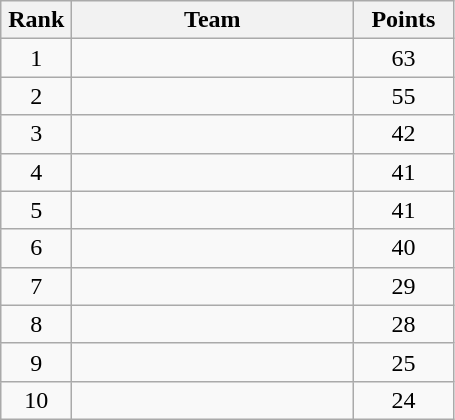<table class="wikitable" style="text-align:center;">
<tr>
<th width=40>Rank</th>
<th width=180>Team</th>
<th width=60>Points</th>
</tr>
<tr>
<td>1</td>
<td align=left></td>
<td>63</td>
</tr>
<tr>
<td>2</td>
<td align=left></td>
<td>55</td>
</tr>
<tr>
<td>3</td>
<td align=left></td>
<td>42</td>
</tr>
<tr>
<td>4</td>
<td align=left></td>
<td>41</td>
</tr>
<tr>
<td>5</td>
<td align=left></td>
<td>41</td>
</tr>
<tr>
<td>6</td>
<td align=left></td>
<td>40</td>
</tr>
<tr>
<td>7</td>
<td align=left></td>
<td>29</td>
</tr>
<tr>
<td>8</td>
<td align=left></td>
<td>28</td>
</tr>
<tr>
<td>9</td>
<td align=left></td>
<td>25</td>
</tr>
<tr>
<td>10</td>
<td align=left></td>
<td>24</td>
</tr>
</table>
